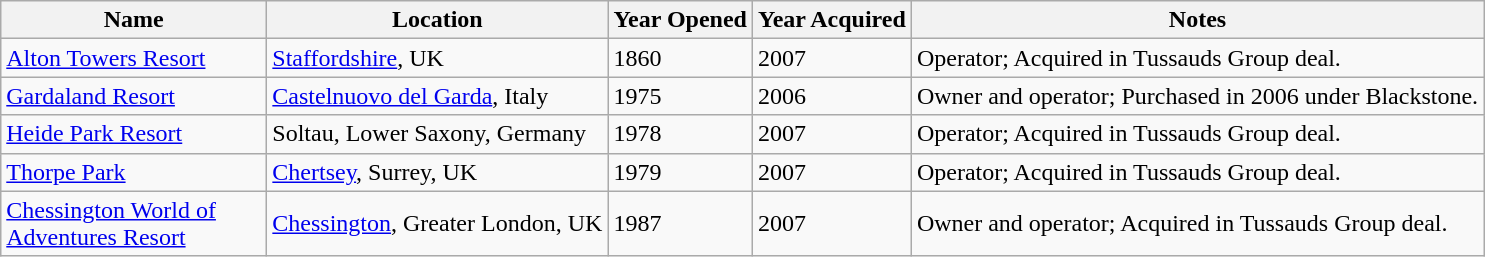<table class="wikitable sortable">
<tr>
<th style="width:170px;">Name</th>
<th style="width:220px;">Location</th>
<th>Year Opened</th>
<th>Year Acquired</th>
<th>Notes</th>
</tr>
<tr>
<td><a href='#'>Alton Towers Resort</a></td>
<td> <a href='#'>Staffordshire</a>, UK</td>
<td>1860</td>
<td>2007</td>
<td>Operator; Acquired in Tussauds Group deal.</td>
</tr>
<tr>
<td><a href='#'>Gardaland Resort</a></td>
<td> <a href='#'>Castelnuovo del Garda</a>, Italy</td>
<td>1975</td>
<td>2006</td>
<td>Owner and operator; Purchased in 2006 under Blackstone.</td>
</tr>
<tr>
<td><a href='#'>Heide Park Resort</a></td>
<td> Soltau, Lower Saxony, Germany</td>
<td>1978</td>
<td>2007</td>
<td>Operator; Acquired in Tussauds Group deal.</td>
</tr>
<tr>
<td><a href='#'>Thorpe Park</a></td>
<td> <a href='#'>Chertsey</a>, Surrey, UK</td>
<td>1979</td>
<td>2007</td>
<td>Operator; Acquired in Tussauds Group deal.</td>
</tr>
<tr>
<td><a href='#'>Chessington World of Adventures Resort</a></td>
<td> <a href='#'>Chessington</a>, Greater London, UK</td>
<td>1987</td>
<td>2007</td>
<td>Owner and operator; Acquired in Tussauds Group deal.</td>
</tr>
</table>
